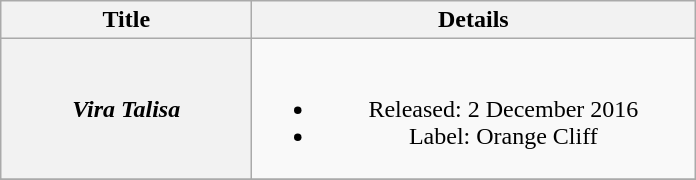<table class="wikitable plainrowheaders" style="text-align:center;">
<tr>
<th scope="col" style="width:10em;">Title</th>
<th scope="col" style="width:18em;">Details</th>
</tr>
<tr>
<th scope="row"><em>Vira Talisa</em></th>
<td><br><ul><li>Released: 2 December 2016</li><li>Label: Orange Cliff</li></ul></td>
</tr>
<tr>
</tr>
</table>
